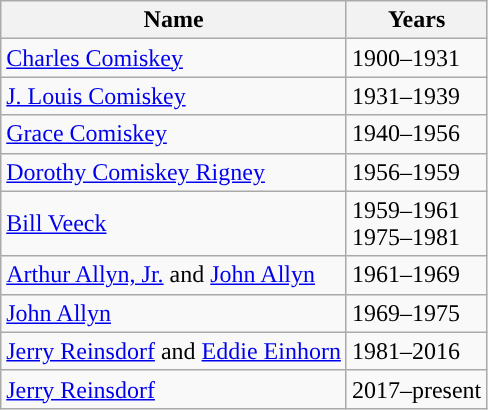<table class="wikitable">
<tr>
<th>Name</th>
<th>Years</th>
</tr>
<tr>
<td><a href='#'>Charles Comiskey</a></td>
<td>1900–1931</td>
</tr>
<tr>
<td><a href='#'>J. Louis Comiskey</a></td>
<td>1931–1939</td>
</tr>
<tr>
<td><a href='#'>Grace Comiskey</a></td>
<td>1940–1956</td>
</tr>
<tr>
<td><a href='#'>Dorothy Comiskey Rigney</a></td>
<td>1956–1959</td>
</tr>
<tr>
<td><a href='#'>Bill Veeck</a></td>
<td>1959–1961<br>1975–1981</td>
</tr>
<tr>
<td><a href='#'>Arthur Allyn, Jr.</a> and <a href='#'>John Allyn</a></td>
<td>1961–1969</td>
</tr>
<tr>
<td><a href='#'>John Allyn</a></td>
<td>1969–1975</td>
</tr>
<tr>
<td><a href='#'>Jerry Reinsdorf</a> and <a href='#'>Eddie Einhorn</a></td>
<td>1981–2016</td>
</tr>
<tr>
<td><a href='#'>Jerry Reinsdorf</a></td>
<td>2017–present</td>
</tr>
</table>
